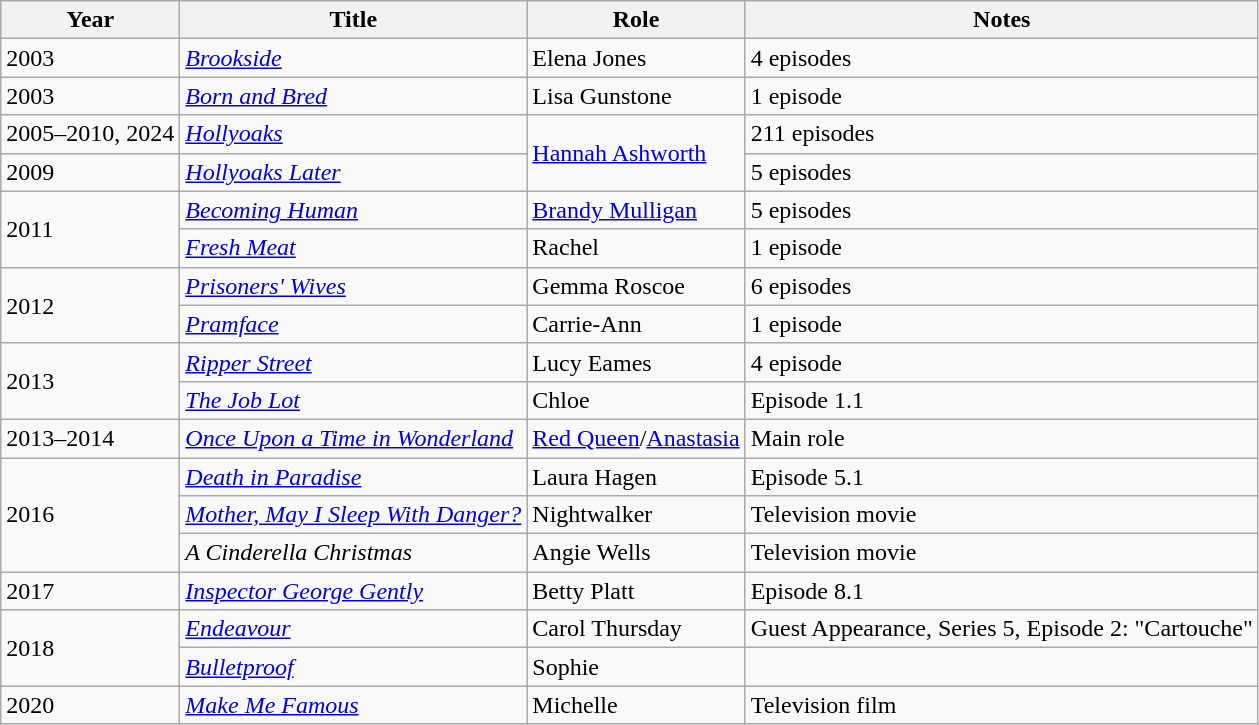<table class="wikitable sortable">
<tr>
<th>Year</th>
<th>Title</th>
<th>Role</th>
<th class="unsortable">Notes</th>
</tr>
<tr>
<td>2003</td>
<td><em><a href='#'>Brookside</a></em></td>
<td>Elena Jones</td>
<td>4 episodes</td>
</tr>
<tr>
<td>2003</td>
<td><em><a href='#'>Born and Bred</a></em></td>
<td>Lisa Gunstone</td>
<td>1 episode</td>
</tr>
<tr>
<td>2005–2010, 2024</td>
<td><em><a href='#'>Hollyoaks</a></em></td>
<td rowspan="2"><a href='#'>Hannah Ashworth</a></td>
<td>211 episodes</td>
</tr>
<tr>
<td>2009</td>
<td><em><a href='#'>Hollyoaks Later</a></em></td>
<td>5 episodes</td>
</tr>
<tr>
<td rowspan="2">2011</td>
<td><em><a href='#'>Becoming Human</a></em></td>
<td><a href='#'>Brandy Mulligan</a></td>
<td>5 episodes</td>
</tr>
<tr>
<td><em><a href='#'>Fresh Meat</a></em></td>
<td>Rachel</td>
<td>1 episode</td>
</tr>
<tr>
<td rowspan="2">2012</td>
<td><em><a href='#'>Prisoners' Wives</a></em></td>
<td>Gemma Roscoe</td>
<td>6 episodes</td>
</tr>
<tr>
<td><em><a href='#'>Pramface</a></em></td>
<td>Carrie-Ann</td>
<td>1 episode</td>
</tr>
<tr>
<td rowspan="2">2013</td>
<td><em><a href='#'>Ripper Street</a></em></td>
<td>Lucy Eames</td>
<td>4 episode</td>
</tr>
<tr>
<td><em><a href='#'>The Job Lot</a></em></td>
<td>Chloe</td>
<td>Episode 1.1</td>
</tr>
<tr>
<td>2013–2014</td>
<td><em><a href='#'>Once Upon a Time in Wonderland</a></em></td>
<td><a href='#'>Red Queen</a>/<a href='#'>Anastasia</a></td>
<td>Main role</td>
</tr>
<tr>
<td rowspan="3">2016</td>
<td><em><a href='#'>Death in Paradise</a></em></td>
<td>Laura Hagen</td>
<td>Episode 5.1</td>
</tr>
<tr>
<td><em><a href='#'>Mother, May I Sleep With Danger?</a></em></td>
<td>Nightwalker</td>
<td>Television movie</td>
</tr>
<tr>
<td><em>A Cinderella Christmas</em></td>
<td>Angie Wells</td>
<td>Television movie</td>
</tr>
<tr>
<td>2017</td>
<td><em><a href='#'>Inspector George Gently</a></em></td>
<td>Betty Platt</td>
<td>Episode 8.1</td>
</tr>
<tr>
<td rowspan="2">2018</td>
<td><em><a href='#'>Endeavour</a></em></td>
<td>Carol Thursday</td>
<td>Guest Appearance, Series 5, Episode 2: "Cartouche"</td>
</tr>
<tr>
<td><em><a href='#'>Bulletproof</a></em></td>
<td>Sophie</td>
<td></td>
</tr>
<tr>
<td>2020</td>
<td><em><a href='#'>Make Me Famous</a></em></td>
<td>Michelle</td>
<td>Television film</td>
</tr>
</table>
